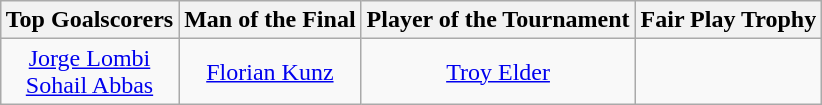<table class="wikitable" style="text-align: center; margin: 0 auto;">
<tr>
<th>Top Goalscorers</th>
<th>Man of the Final</th>
<th>Player of the Tournament</th>
<th>Fair Play Trophy</th>
</tr>
<tr>
<td> <a href='#'>Jorge Lombi</a><br> <a href='#'>Sohail Abbas</a></td>
<td> <a href='#'>Florian Kunz</a></td>
<td> <a href='#'>Troy Elder</a></td>
<td></td>
</tr>
</table>
